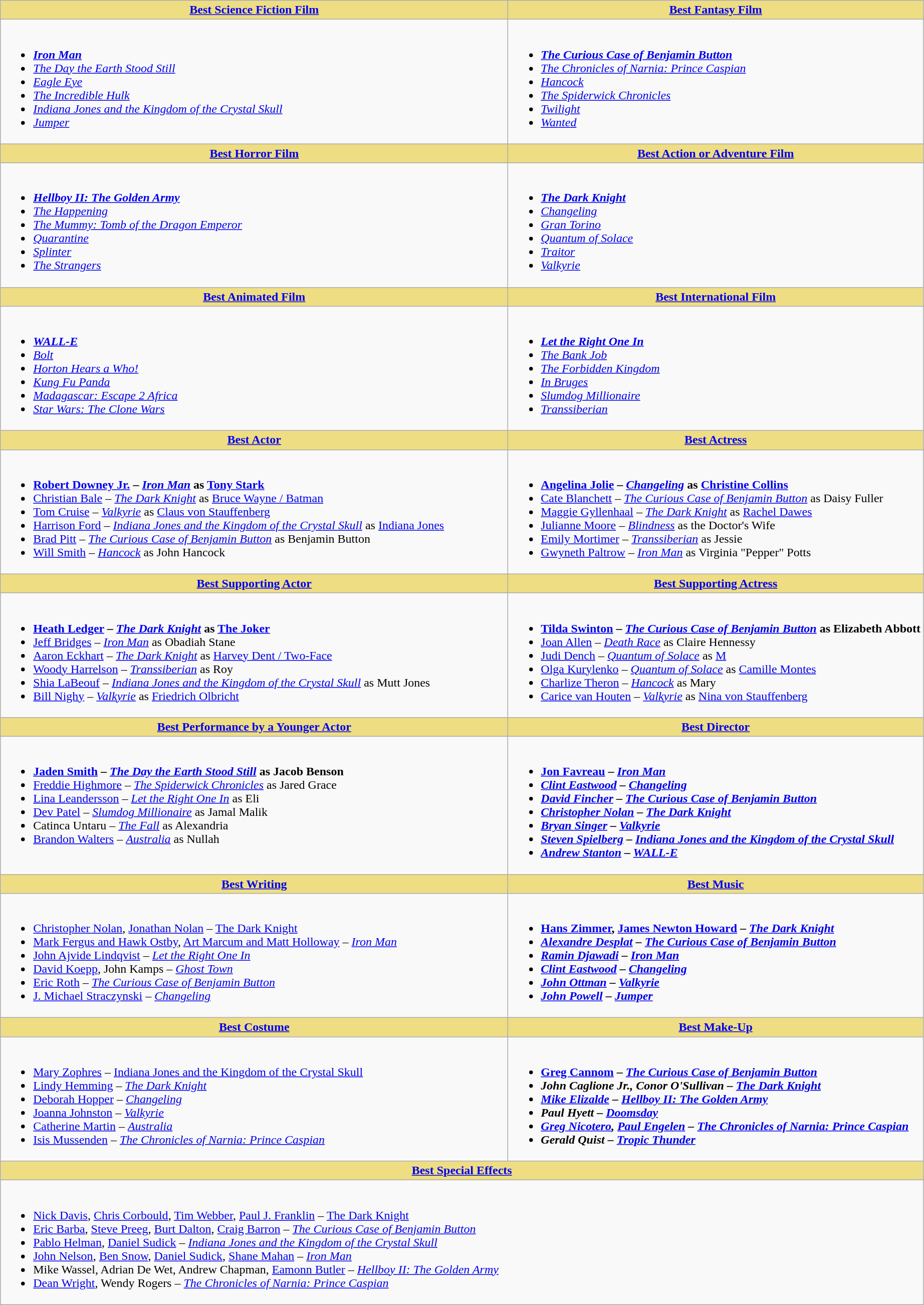<table class=wikitable>
<tr>
<th style="background:#EEDD82; width:55%"><a href='#'>Best Science Fiction Film</a></th>
<th style="background:#EEDD82; width:55%"><a href='#'>Best Fantasy Film</a></th>
</tr>
<tr>
<td valign="top"><br><ul><li><strong><em><a href='#'>Iron Man</a></em></strong></li><li><em><a href='#'>The Day the Earth Stood Still</a></em></li><li><em><a href='#'>Eagle Eye</a></em></li><li><em><a href='#'>The Incredible Hulk</a></em></li><li><em><a href='#'>Indiana Jones and the Kingdom of the Crystal Skull</a></em></li><li><em><a href='#'>Jumper</a></em></li></ul></td>
<td valign="top"><br><ul><li><strong><em><a href='#'>The Curious Case of Benjamin Button</a></em></strong></li><li><em><a href='#'>The Chronicles of Narnia: Prince Caspian</a></em></li><li><em><a href='#'>Hancock</a></em></li><li><em><a href='#'>The Spiderwick Chronicles</a></em></li><li><em><a href='#'>Twilight</a></em></li><li><em><a href='#'>Wanted</a></em></li></ul></td>
</tr>
<tr>
<th style="background:#EEDD82; width:55%"><a href='#'>Best Horror Film</a></th>
<th style="background:#EEDD82; width:55%"><a href='#'>Best Action or Adventure Film</a></th>
</tr>
<tr>
<td valign="top"><br><ul><li><strong><em><a href='#'>Hellboy II: The Golden Army</a></em></strong></li><li><em><a href='#'>The Happening</a></em></li><li><em><a href='#'>The Mummy: Tomb of the Dragon Emperor</a></em></li><li><em><a href='#'>Quarantine</a></em></li><li><em><a href='#'>Splinter</a></em></li><li><em><a href='#'>The Strangers</a></em></li></ul></td>
<td valign="top"><br><ul><li><strong><em><a href='#'>The Dark Knight</a></em></strong></li><li><em><a href='#'>Changeling</a></em></li><li><em><a href='#'>Gran Torino</a></em></li><li><em><a href='#'>Quantum of Solace</a></em></li><li><em><a href='#'>Traitor</a></em></li><li><em><a href='#'>Valkyrie</a></em></li></ul></td>
</tr>
<tr>
<th style="background:#EEDD82; width:55%"><a href='#'>Best Animated Film</a></th>
<th style="background:#EEDD82; width:55%"><a href='#'>Best International Film</a></th>
</tr>
<tr>
<td valign="top"><br><ul><li><strong><em><a href='#'>WALL-E</a></em></strong></li><li><em><a href='#'>Bolt</a></em></li><li><em><a href='#'>Horton Hears a Who!</a></em></li><li><em><a href='#'>Kung Fu Panda</a></em></li><li><em><a href='#'>Madagascar: Escape 2 Africa</a></em></li><li><em><a href='#'>Star Wars: The Clone Wars</a></em></li></ul></td>
<td valign="top"><br><ul><li><strong><em><a href='#'>Let the Right One In</a></em></strong></li><li><em><a href='#'>The Bank Job</a></em></li><li><em><a href='#'>The Forbidden Kingdom</a></em></li><li><em><a href='#'>In Bruges</a></em></li><li><em><a href='#'>Slumdog Millionaire</a></em></li><li><em><a href='#'>Transsiberian</a></em></li></ul></td>
</tr>
<tr>
<th style="background:#EEDD82; width:55%"><a href='#'>Best Actor</a></th>
<th style="background:#EEDD82; width:55%"><a href='#'>Best Actress</a></th>
</tr>
<tr>
<td valign="top"><br><ul><li><strong><a href='#'>Robert Downey Jr.</a> – <em><a href='#'>Iron Man</a></em> as <a href='#'>Tony Stark</a></strong></li><li><a href='#'>Christian Bale</a> – <em><a href='#'>The Dark Knight</a></em> as <a href='#'>Bruce Wayne / Batman</a></li><li><a href='#'>Tom Cruise</a> – <em><a href='#'>Valkyrie</a></em> as <a href='#'>Claus von Stauffenberg</a></li><li><a href='#'>Harrison Ford</a> – <em><a href='#'>Indiana Jones and the Kingdom of the Crystal Skull</a></em> as <a href='#'>Indiana Jones</a></li><li><a href='#'>Brad Pitt</a> – <em><a href='#'>The Curious Case of Benjamin Button</a></em> as Benjamin Button</li><li><a href='#'>Will Smith</a> – <em><a href='#'>Hancock</a></em> as John Hancock</li></ul></td>
<td valign="top"><br><ul><li><strong><a href='#'>Angelina Jolie</a> – <em><a href='#'>Changeling</a></em> as <a href='#'>Christine Collins</a></strong></li><li><a href='#'>Cate Blanchett</a> – <em><a href='#'>The Curious Case of Benjamin Button</a></em> as Daisy Fuller</li><li><a href='#'>Maggie Gyllenhaal</a> – <em><a href='#'>The Dark Knight</a></em> as <a href='#'>Rachel Dawes</a></li><li><a href='#'>Julianne Moore</a> – <em><a href='#'>Blindness</a></em> as the Doctor's Wife</li><li><a href='#'>Emily Mortimer</a> – <em><a href='#'>Transsiberian</a></em> as Jessie</li><li><a href='#'>Gwyneth Paltrow</a> – <em><a href='#'>Iron Man</a></em> as Virginia "Pepper" Potts</li></ul></td>
</tr>
<tr>
<th style="background:#EEDD82; width:55%"><a href='#'>Best Supporting Actor</a></th>
<th style="background:#EEDD82; width:55%"><a href='#'>Best Supporting Actress</a></th>
</tr>
<tr>
<td valign="top"><br><ul><li><strong><a href='#'>Heath Ledger</a> – <em><a href='#'>The Dark Knight</a></em> as <a href='#'>The Joker</a></strong></li><li><a href='#'>Jeff Bridges</a> – <em><a href='#'>Iron Man</a></em> as Obadiah Stane</li><li><a href='#'>Aaron Eckhart</a> – <em><a href='#'>The Dark Knight</a></em> as <a href='#'>Harvey Dent / Two-Face</a></li><li><a href='#'>Woody Harrelson</a> – <em><a href='#'>Transsiberian</a></em> as Roy</li><li><a href='#'>Shia LaBeouf</a> – <em><a href='#'>Indiana Jones and the Kingdom of the Crystal Skull</a></em> as Mutt Jones</li><li><a href='#'>Bill Nighy</a> – <em><a href='#'>Valkyrie</a></em> as <a href='#'>Friedrich Olbricht</a></li></ul></td>
<td valign="top"><br><ul><li><strong><a href='#'>Tilda Swinton</a> – <em><a href='#'>The Curious Case of Benjamin Button</a></em> as Elizabeth Abbott</strong></li><li><a href='#'>Joan Allen</a> – <em><a href='#'>Death Race</a></em> as Claire Hennessy</li><li><a href='#'>Judi Dench</a>  – <em><a href='#'>Quantum of Solace</a></em> as <a href='#'>M</a></li><li><a href='#'>Olga Kurylenko</a> – <em><a href='#'>Quantum of Solace</a></em> as <a href='#'>Camille Montes</a></li><li><a href='#'>Charlize Theron</a> – <em><a href='#'>Hancock</a></em> as Mary</li><li><a href='#'>Carice van Houten</a> – <em><a href='#'>Valkyrie</a></em> as <a href='#'>Nina von Stauffenberg</a></li></ul></td>
</tr>
<tr>
<th style="background:#EEDD82; width:55%"><a href='#'>Best Performance by a Younger Actor</a></th>
<th style="background:#EEDD82; width:55%"><a href='#'>Best Director</a></th>
</tr>
<tr>
<td valign="top"><br><ul><li><strong><a href='#'>Jaden Smith</a> – <em><a href='#'>The Day the Earth Stood Still</a></em> as Jacob Benson</strong></li><li><a href='#'>Freddie Highmore</a> – <em><a href='#'>The Spiderwick Chronicles</a></em> as Jared Grace</li><li><a href='#'>Lina Leandersson</a> – <em><a href='#'>Let the Right One In</a></em> as Eli</li><li><a href='#'>Dev Patel</a> – <em><a href='#'>Slumdog Millionaire</a></em> as Jamal Malik</li><li>Catinca Untaru – <em><a href='#'>The Fall</a></em> as Alexandria</li><li><a href='#'>Brandon Walters</a> – <em><a href='#'>Australia</a></em> as Nullah</li></ul></td>
<td valign="top"><br><ul><li><strong><a href='#'>Jon Favreau</a> – <em><a href='#'>Iron Man</a><strong><em></li><li><a href='#'>Clint Eastwood</a> – </em><a href='#'>Changeling</a><em></li><li><a href='#'>David Fincher</a> – </em><a href='#'>The Curious Case of Benjamin Button</a><em></li><li><a href='#'>Christopher Nolan</a> – </em><a href='#'>The Dark Knight</a><em></li><li><a href='#'>Bryan Singer</a> – </em><a href='#'>Valkyrie</a><em></li><li><a href='#'>Steven Spielberg</a> – </em><a href='#'>Indiana Jones and the Kingdom of the Crystal Skull</a><em></li><li><a href='#'>Andrew Stanton</a> – </em><a href='#'>WALL-E</a><em></li></ul></td>
</tr>
<tr>
<th style="background:#EEDD82; width:55%"><a href='#'>Best Writing</a></th>
<th style="background:#EEDD82; width:55%"><a href='#'>Best Music</a></th>
</tr>
<tr>
<td valign="top"><br><ul><li></strong><a href='#'>Christopher Nolan</a>, <a href='#'>Jonathan Nolan</a> – </em><a href='#'>The Dark Knight</a></em></strong></li><li><a href='#'>Mark Fergus and Hawk Ostby</a>, <a href='#'>Art Marcum and Matt Holloway</a> – <em><a href='#'>Iron Man</a></em></li><li><a href='#'>John Ajvide Lindqvist</a> – <em><a href='#'>Let the Right One In</a></em></li><li><a href='#'>David Koepp</a>, John Kamps – <em><a href='#'>Ghost Town</a></em></li><li><a href='#'>Eric Roth</a> – <em><a href='#'>The Curious Case of Benjamin Button</a></em></li><li><a href='#'>J. Michael Straczynski</a> – <em><a href='#'>Changeling</a></em></li></ul></td>
<td valign="top"><br><ul><li><strong><a href='#'>Hans Zimmer</a>, <a href='#'>James Newton Howard</a> – <em><a href='#'>The Dark Knight</a><strong><em></li><li><a href='#'>Alexandre Desplat</a> – </em><a href='#'>The Curious Case of Benjamin Button</a><em></li><li><a href='#'>Ramin Djawadi</a> – </em><a href='#'>Iron Man</a><em></li><li><a href='#'>Clint Eastwood</a> – </em><a href='#'>Changeling</a><em></li><li><a href='#'>John Ottman</a> – </em><a href='#'>Valkyrie</a><em></li><li><a href='#'>John Powell</a> – </em><a href='#'>Jumper</a><em></li></ul></td>
</tr>
<tr>
<th style="background:#EEDD82; width:55%"><a href='#'>Best Costume</a></th>
<th style="background:#EEDD82; width:55%"><a href='#'>Best Make-Up</a></th>
</tr>
<tr>
<td valign="top"><br><ul><li></strong><a href='#'>Mary Zophres</a> – </em><a href='#'>Indiana Jones and the Kingdom of the Crystal Skull</a></em></strong></li><li><a href='#'>Lindy Hemming</a> – <em><a href='#'>The Dark Knight</a></em></li><li><a href='#'>Deborah Hopper</a> – <em><a href='#'>Changeling</a></em></li><li><a href='#'>Joanna Johnston</a> – <em><a href='#'>Valkyrie</a></em></li><li><a href='#'>Catherine Martin</a> – <em><a href='#'>Australia</a></em></li><li><a href='#'>Isis Mussenden</a> – <em><a href='#'>The Chronicles of Narnia: Prince Caspian</a></em></li></ul></td>
<td valign="top"><br><ul><li><strong><a href='#'>Greg Cannom</a> – <em><a href='#'>The Curious Case of Benjamin Button</a><strong><em></li><li>John Caglione Jr., Conor O'Sullivan – </em><a href='#'>The Dark Knight</a><em></li><li><a href='#'>Mike Elizalde</a> – </em><a href='#'>Hellboy II: The Golden Army</a><em></li><li>Paul Hyett – </em><a href='#'>Doomsday</a><em></li><li><a href='#'>Greg Nicotero</a>, <a href='#'>Paul Engelen</a> – </em><a href='#'>The Chronicles of Narnia: Prince Caspian</a><em></li><li>Gerald Quist – </em><a href='#'>Tropic Thunder</a><em></li></ul></td>
</tr>
<tr>
<th colspan="2" style="background:#EEDD82; width:55%"><a href='#'>Best Special Effects</a></th>
</tr>
<tr>
<td colspan="2" valign="top"><br><ul><li></strong><a href='#'>Nick Davis</a>, <a href='#'>Chris Corbould</a>, <a href='#'>Tim Webber</a>, <a href='#'>Paul J. Franklin</a> – </em><a href='#'>The Dark Knight</a></em></strong></li><li><a href='#'>Eric Barba</a>, <a href='#'>Steve Preeg</a>, <a href='#'>Burt Dalton</a>, <a href='#'>Craig Barron</a> – <em><a href='#'>The Curious Case of Benjamin Button</a></em></li><li><a href='#'>Pablo Helman</a>, <a href='#'>Daniel Sudick</a> – <em><a href='#'>Indiana Jones and the Kingdom of the Crystal Skull</a></em></li><li><a href='#'>John Nelson</a>, <a href='#'>Ben Snow</a>, <a href='#'>Daniel Sudick</a>, <a href='#'>Shane Mahan</a> – <em><a href='#'>Iron Man</a></em></li><li>Mike Wassel, Adrian De Wet, Andrew Chapman, <a href='#'>Eamonn Butler</a> – <em><a href='#'>Hellboy II: The Golden Army</a></em></li><li><a href='#'>Dean Wright</a>, Wendy Rogers – <em><a href='#'>The Chronicles of Narnia: Prince Caspian</a></em></li></ul></td>
</tr>
</table>
